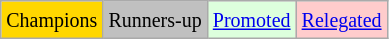<table class="wikitable">
<tr>
<td bgcolor=gold><small>Champions</small></td>
<td bgcolor=silver><small>Runners-up</small></td>
<td bgcolor="#DDFFDD"><small><a href='#'>Promoted</a></small></td>
<td bgcolor= "#FFCCCC"><small><a href='#'>Relegated</a></small></td>
</tr>
</table>
